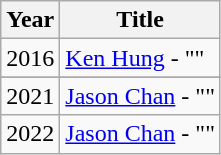<table class="wikitable sortable">
<tr>
<th>Year</th>
<th>Title</th>
</tr>
<tr>
<td>2016</td>
<td><a href='#'>Ken Hung</a> - ""</td>
</tr>
<tr>
</tr>
<tr>
<td>2021</td>
<td><a href='#'>Jason Chan</a> - ""</td>
</tr>
<tr>
<td>2022</td>
<td><a href='#'>Jason Chan</a> - ""</td>
</tr>
</table>
